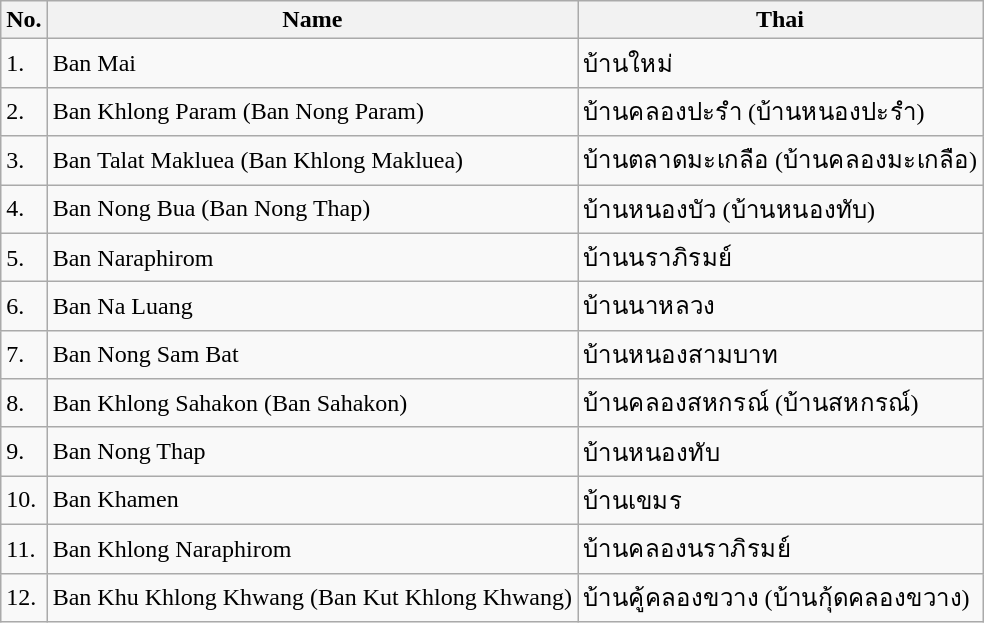<table class="wikitable sortable">
<tr>
<th>No.</th>
<th>Name</th>
<th>Thai</th>
</tr>
<tr>
<td>1.</td>
<td>Ban Mai</td>
<td>บ้านใหม่</td>
</tr>
<tr>
<td>2.</td>
<td>Ban Khlong Param (Ban Nong Param)</td>
<td>บ้านคลองปะรำ (บ้านหนองปะรำ)</td>
</tr>
<tr>
<td>3.</td>
<td>Ban Talat Makluea (Ban Khlong Makluea)</td>
<td>บ้านตลาดมะเกลือ (บ้านคลองมะเกลือ)</td>
</tr>
<tr>
<td>4.</td>
<td>Ban Nong Bua (Ban Nong Thap)</td>
<td>บ้านหนองบัว (บ้านหนองทับ)</td>
</tr>
<tr>
<td>5.</td>
<td>Ban Naraphirom</td>
<td>บ้านนราภิรมย์</td>
</tr>
<tr>
<td>6.</td>
<td>Ban Na Luang</td>
<td>บ้านนาหลวง</td>
</tr>
<tr>
<td>7.</td>
<td>Ban Nong Sam Bat</td>
<td>บ้านหนองสามบาท</td>
</tr>
<tr>
<td>8.</td>
<td>Ban Khlong Sahakon (Ban Sahakon)</td>
<td>บ้านคลองสหกรณ์ (บ้านสหกรณ์)</td>
</tr>
<tr>
<td>9.</td>
<td>Ban Nong Thap</td>
<td>บ้านหนองทับ</td>
</tr>
<tr>
<td>10.</td>
<td>Ban Khamen</td>
<td>บ้านเขมร</td>
</tr>
<tr>
<td>11.</td>
<td>Ban Khlong Naraphirom</td>
<td>บ้านคลองนราภิรมย์</td>
</tr>
<tr>
<td>12.</td>
<td>Ban Khu Khlong Khwang (Ban Kut Khlong Khwang)</td>
<td>บ้านคู้คลองขวาง (บ้านกุ้ดคลองขวาง)</td>
</tr>
</table>
